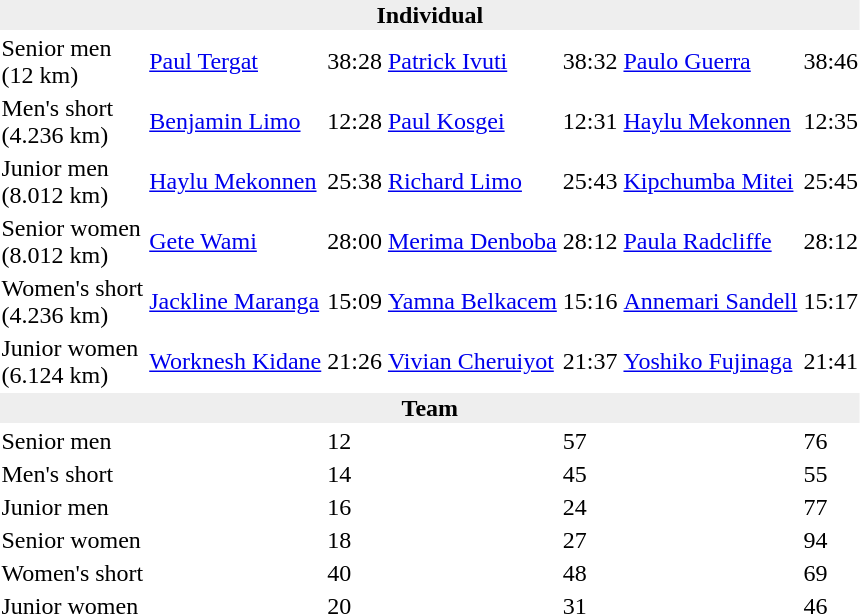<table>
<tr>
<td colspan=7 bgcolor=#eeeeee style=text-align:center;><strong>Individual</strong></td>
</tr>
<tr>
<td>Senior men<br>(12 km)</td>
<td><a href='#'>Paul Tergat</a><br></td>
<td>38:28</td>
<td><a href='#'>Patrick Ivuti</a><br></td>
<td>38:32</td>
<td><a href='#'>Paulo Guerra</a><br></td>
<td>38:46</td>
</tr>
<tr>
<td>Men's short<br>(4.236 km)</td>
<td><a href='#'>Benjamin Limo</a><br></td>
<td>12:28</td>
<td><a href='#'>Paul Kosgei</a><br></td>
<td>12:31</td>
<td><a href='#'>Haylu Mekonnen</a><br></td>
<td>12:35</td>
</tr>
<tr>
<td>Junior men<br>(8.012 km)</td>
<td><a href='#'>Haylu Mekonnen</a><br></td>
<td>25:38</td>
<td><a href='#'>Richard Limo</a><br></td>
<td>25:43</td>
<td><a href='#'>Kipchumba Mitei</a><br></td>
<td>25:45</td>
</tr>
<tr>
<td>Senior women<br>(8.012 km)</td>
<td><a href='#'>Gete Wami</a><br></td>
<td>28:00</td>
<td><a href='#'>Merima Denboba</a><br></td>
<td>28:12</td>
<td><a href='#'>Paula Radcliffe</a><br></td>
<td>28:12</td>
</tr>
<tr>
<td>Women's short<br>(4.236 km)</td>
<td><a href='#'>Jackline Maranga</a><br></td>
<td>15:09</td>
<td><a href='#'>Yamna Belkacem</a><br></td>
<td>15:16</td>
<td><a href='#'>Annemari Sandell</a><br></td>
<td>15:17</td>
</tr>
<tr>
<td>Junior women<br>(6.124 km)</td>
<td><a href='#'>Worknesh Kidane</a><br></td>
<td>21:26</td>
<td><a href='#'>Vivian Cheruiyot</a><br></td>
<td>21:37</td>
<td><a href='#'>Yoshiko Fujinaga</a><br></td>
<td>21:41</td>
</tr>
<tr>
<td colspan=7 bgcolor=#eeeeee style=text-align:center;><strong>Team</strong></td>
</tr>
<tr>
<td>Senior men</td>
<td></td>
<td>12</td>
<td></td>
<td>57</td>
<td></td>
<td>76</td>
</tr>
<tr>
<td>Men's short</td>
<td></td>
<td>14</td>
<td></td>
<td>45</td>
<td></td>
<td>55</td>
</tr>
<tr>
<td>Junior men</td>
<td></td>
<td>16</td>
<td></td>
<td>24</td>
<td></td>
<td>77</td>
</tr>
<tr>
<td>Senior women</td>
<td></td>
<td>18</td>
<td></td>
<td>27</td>
<td></td>
<td>94</td>
</tr>
<tr>
<td>Women's short</td>
<td></td>
<td>40</td>
<td></td>
<td>48</td>
<td></td>
<td>69</td>
</tr>
<tr>
<td>Junior women</td>
<td></td>
<td>20</td>
<td></td>
<td>31</td>
<td></td>
<td>46</td>
</tr>
</table>
